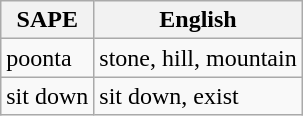<table class="wikitable">
<tr>
<th>SAPE</th>
<th>English</th>
</tr>
<tr>
<td>poonta</td>
<td>stone, hill, mountain</td>
</tr>
<tr>
<td>sit down</td>
<td>sit down, exist</td>
</tr>
</table>
